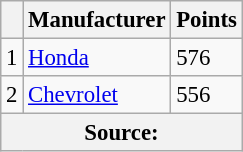<table class="wikitable" style="font-size: 95%;">
<tr>
<th scope="col"></th>
<th scope="col">Manufacturer</th>
<th scope="col">Points</th>
</tr>
<tr>
<td align="center">1</td>
<td><a href='#'>Honda</a></td>
<td>576</td>
</tr>
<tr>
<td align="center">2</td>
<td><a href='#'>Chevrolet</a></td>
<td>556</td>
</tr>
<tr>
<th colspan=4>Source:</th>
</tr>
</table>
